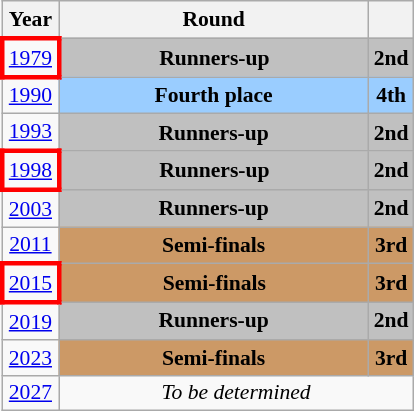<table class="wikitable" style="text-align: center; font-size:90%">
<tr>
<th>Year</th>
<th style="width:200px">Round</th>
<th></th>
</tr>
<tr>
<td style="border: 3px solid red"><a href='#'>1979</a></td>
<td bgcolor=Silver><strong>Runners-up</strong></td>
<td bgcolor=Silver><strong>2nd</strong></td>
</tr>
<tr>
<td><a href='#'>1990</a></td>
<td bgcolor="9acdff"><strong>Fourth place</strong></td>
<td bgcolor="9acdff"><strong>4th</strong></td>
</tr>
<tr>
<td><a href='#'>1993</a></td>
<td bgcolor=Silver><strong>Runners-up</strong></td>
<td bgcolor=Silver><strong>2nd</strong></td>
</tr>
<tr>
<td style="border: 3px solid red"><a href='#'>1998</a></td>
<td bgcolor=Silver><strong>Runners-up</strong></td>
<td bgcolor=Silver><strong>2nd</strong></td>
</tr>
<tr>
<td><a href='#'>2003</a></td>
<td bgcolor=Silver><strong>Runners-up</strong></td>
<td bgcolor=Silver><strong>2nd</strong></td>
</tr>
<tr>
<td><a href='#'>2011</a></td>
<td bgcolor="cc9966"><strong>Semi-finals</strong></td>
<td bgcolor="cc9966"><strong>3rd</strong></td>
</tr>
<tr>
<td style="border: 3px solid red"><a href='#'>2015</a></td>
<td bgcolor="cc9966"><strong>Semi-finals</strong></td>
<td bgcolor="cc9966"><strong>3rd</strong></td>
</tr>
<tr>
<td><a href='#'>2019</a></td>
<td bgcolor=Silver><strong>Runners-up</strong></td>
<td bgcolor=Silver><strong>2nd</strong></td>
</tr>
<tr>
<td><a href='#'>2023</a></td>
<td bgcolor="cc9966"><strong>Semi-finals</strong></td>
<td bgcolor="cc9966"><strong>3rd</strong></td>
</tr>
<tr>
<td><a href='#'>2027</a></td>
<td colspan="2"><em>To be determined</em></td>
</tr>
</table>
